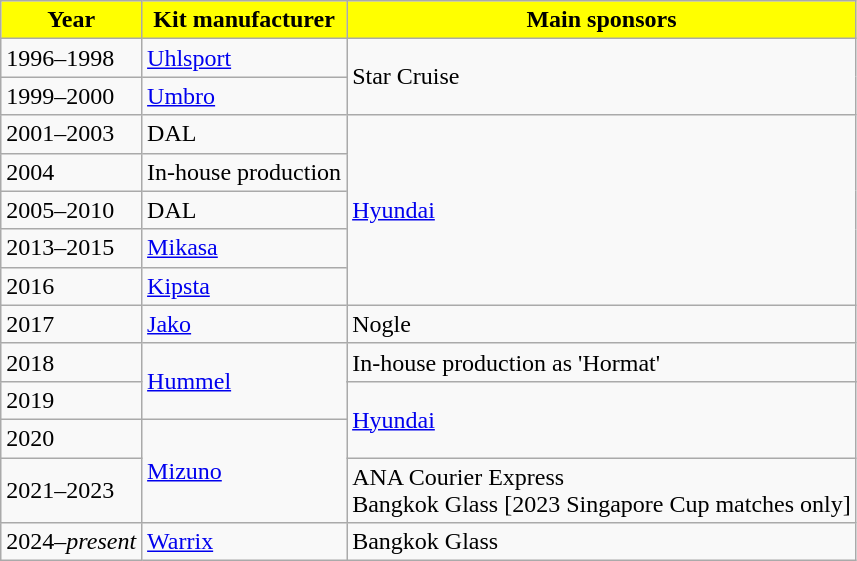<table class="wikitable">
<tr>
<th style="background:#FFFF00; color:black; text-align:center;">Year</th>
<th style="background:#FFFF00; color:black; text-align:center;"><strong>Kit manufacturer</strong></th>
<th style="background:#FFFF00; color:black; text-align:center;">Main sponsors</th>
</tr>
<tr>
<td>1996–1998</td>
<td> <a href='#'>Uhlsport</a></td>
<td rowspan="2"> Star Cruise</td>
</tr>
<tr>
<td>1999–2000</td>
<td> <a href='#'>Umbro</a></td>
</tr>
<tr>
<td>2001–2003</td>
<td> DAL</td>
<td rowspan="5">  <a href='#'>Hyundai</a></td>
</tr>
<tr>
<td>2004</td>
<td>In-house production</td>
</tr>
<tr>
<td>2005–2010</td>
<td> DAL</td>
</tr>
<tr>
<td>2013–2015</td>
<td> <a href='#'>Mikasa</a></td>
</tr>
<tr>
<td>2016</td>
<td> <a href='#'>Kipsta</a></td>
</tr>
<tr>
<td>2017</td>
<td> <a href='#'>Jako</a></td>
<td> Nogle</td>
</tr>
<tr>
<td rowspan="2">2018</td>
<td rowspan="3"> <a href='#'>Hummel</a></td>
<td>In-house production as 'Hormat'</td>
</tr>
<tr>
<td rowspan="3">  <a href='#'>Hyundai</a></td>
</tr>
<tr>
<td>2019</td>
</tr>
<tr>
<td>2020</td>
<td rowspan="2"> <a href='#'>Mizuno</a></td>
</tr>
<tr>
<td>2021–2023</td>
<td>  ANA Courier Express<br>  Bangkok Glass [2023 Singapore Cup matches only]</td>
</tr>
<tr>
<td>2024–<em>present</em></td>
<td>  <a href='#'>Warrix</a></td>
<td>  Bangkok Glass</td>
</tr>
</table>
